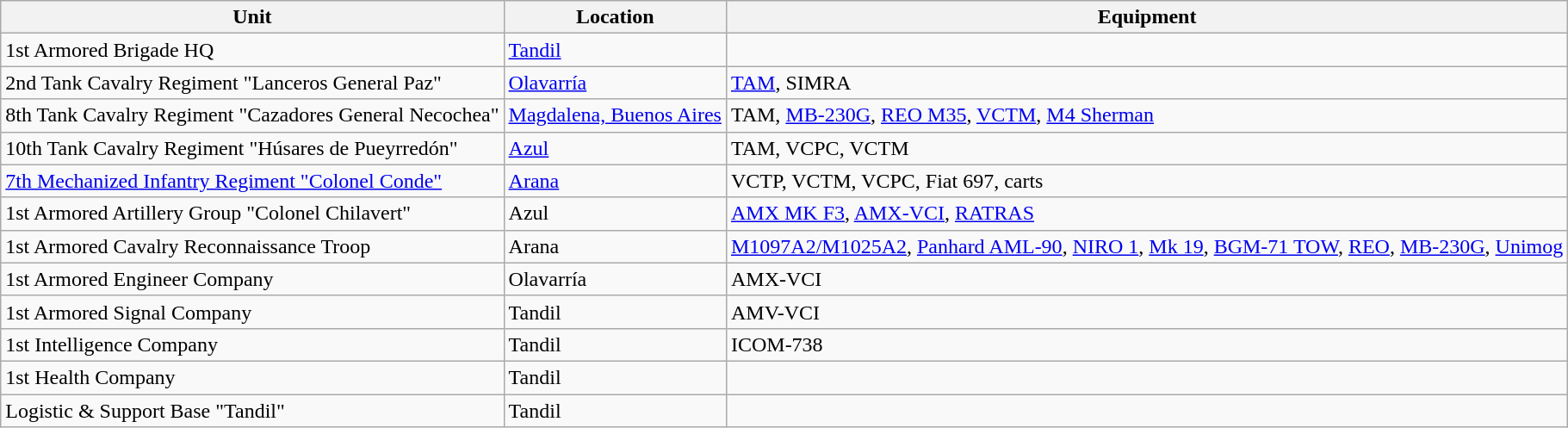<table class="wikitable">
<tr>
<th>Unit</th>
<th>Location</th>
<th>Equipment</th>
</tr>
<tr>
<td>1st Armored Brigade HQ</td>
<td><a href='#'>Tandil</a></td>
<td></td>
</tr>
<tr>
<td>2nd Tank Cavalry Regiment "Lanceros General Paz"</td>
<td><a href='#'>Olavarría</a></td>
<td><a href='#'>TAM</a>, SIMRA</td>
</tr>
<tr>
<td>8th Tank Cavalry Regiment "Cazadores General Necochea"</td>
<td><a href='#'>Magdalena, Buenos Aires</a></td>
<td>TAM, <a href='#'>MB-230G</a>, <a href='#'>REO M35</a>, <a href='#'>VCTM</a>, <a href='#'>M4 Sherman</a></td>
</tr>
<tr>
<td>10th Tank Cavalry Regiment "Húsares de Pueyrredón"</td>
<td><a href='#'>Azul</a></td>
<td>TAM, VCPC, VCTM</td>
</tr>
<tr>
<td><a href='#'>7th Mechanized Infantry Regiment "Colonel Conde"</a></td>
<td><a href='#'>Arana</a></td>
<td>VCTP, VCTM, VCPC, Fiat 697, carts</td>
</tr>
<tr>
<td>1st Armored Artillery Group "Colonel Chilavert"</td>
<td>Azul</td>
<td><a href='#'>AMX MK F3</a>, <a href='#'>AMX-VCI</a>, <a href='#'>RATRAS</a></td>
</tr>
<tr>
<td>1st Armored Cavalry Reconnaissance Troop</td>
<td>Arana</td>
<td><a href='#'>M1097A2/M1025A2</a>, <a href='#'>Panhard AML-90</a>, <a href='#'>NIRO 1</a>, <a href='#'>Mk 19</a>, <a href='#'>BGM-71 TOW</a>, <a href='#'>REO</a>, <a href='#'>MB-230G</a>, <a href='#'>Unimog</a></td>
</tr>
<tr>
<td>1st Armored Engineer Company</td>
<td>Olavarría</td>
<td>AMX-VCI</td>
</tr>
<tr>
<td>1st Armored Signal Company</td>
<td>Tandil</td>
<td>AMV-VCI</td>
</tr>
<tr>
<td>1st Intelligence Company</td>
<td>Tandil</td>
<td>ICOM-738</td>
</tr>
<tr>
<td>1st Health Company</td>
<td>Tandil</td>
<td></td>
</tr>
<tr>
<td>Logistic & Support Base "Tandil"</td>
<td>Tandil</td>
<td></td>
</tr>
</table>
